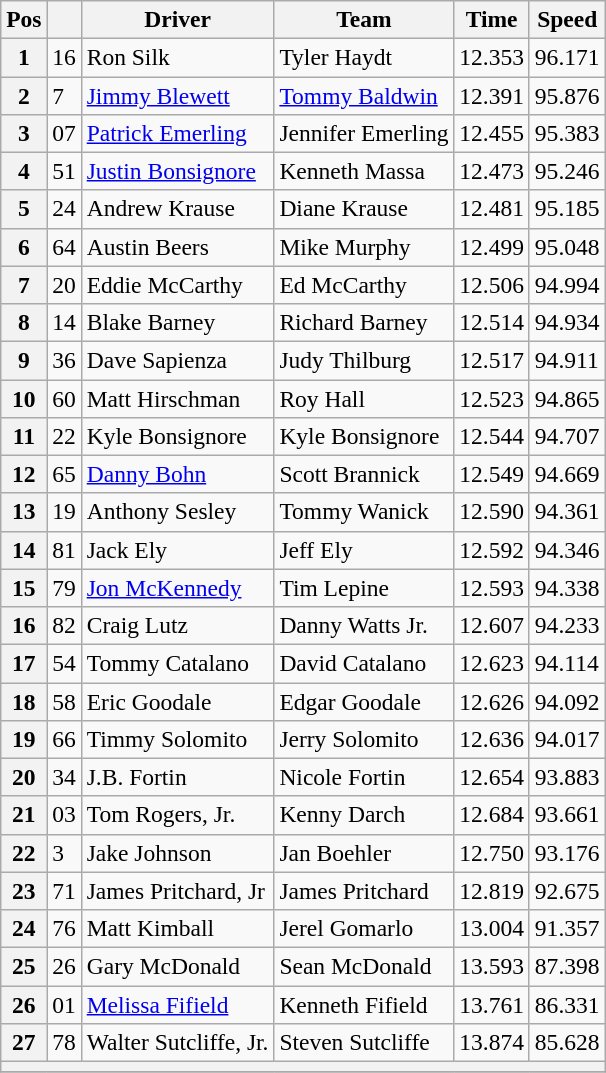<table class="wikitable" style="font-size:98%">
<tr>
<th>Pos</th>
<th></th>
<th>Driver</th>
<th>Team</th>
<th>Time</th>
<th>Speed</th>
</tr>
<tr>
<th>1</th>
<td>16</td>
<td>Ron Silk</td>
<td>Tyler Haydt</td>
<td>12.353</td>
<td>96.171</td>
</tr>
<tr>
<th>2</th>
<td>7</td>
<td><a href='#'>Jimmy Blewett</a></td>
<td><a href='#'>Tommy Baldwin</a></td>
<td>12.391</td>
<td>95.876</td>
</tr>
<tr>
<th>3</th>
<td>07</td>
<td><a href='#'>Patrick Emerling</a></td>
<td>Jennifer Emerling</td>
<td>12.455</td>
<td>95.383</td>
</tr>
<tr>
<th>4</th>
<td>51</td>
<td><a href='#'>Justin Bonsignore</a></td>
<td>Kenneth Massa</td>
<td>12.473</td>
<td>95.246</td>
</tr>
<tr>
<th>5</th>
<td>24</td>
<td>Andrew Krause</td>
<td>Diane Krause</td>
<td>12.481</td>
<td>95.185</td>
</tr>
<tr>
<th>6</th>
<td>64</td>
<td>Austin Beers</td>
<td>Mike Murphy</td>
<td>12.499</td>
<td>95.048</td>
</tr>
<tr>
<th>7</th>
<td>20</td>
<td>Eddie McCarthy</td>
<td>Ed McCarthy</td>
<td>12.506</td>
<td>94.994</td>
</tr>
<tr>
<th>8</th>
<td>14</td>
<td>Blake Barney</td>
<td>Richard Barney</td>
<td>12.514</td>
<td>94.934</td>
</tr>
<tr>
<th>9</th>
<td>36</td>
<td>Dave Sapienza</td>
<td>Judy Thilburg</td>
<td>12.517</td>
<td>94.911</td>
</tr>
<tr>
<th>10</th>
<td>60</td>
<td>Matt Hirschman</td>
<td>Roy Hall</td>
<td>12.523</td>
<td>94.865</td>
</tr>
<tr>
<th>11</th>
<td>22</td>
<td>Kyle Bonsignore</td>
<td>Kyle Bonsignore</td>
<td>12.544</td>
<td>94.707</td>
</tr>
<tr>
<th>12</th>
<td>65</td>
<td><a href='#'>Danny Bohn</a></td>
<td>Scott Brannick</td>
<td>12.549</td>
<td>94.669</td>
</tr>
<tr>
<th>13</th>
<td>19</td>
<td>Anthony Sesley</td>
<td>Tommy Wanick</td>
<td>12.590</td>
<td>94.361</td>
</tr>
<tr>
<th>14</th>
<td>81</td>
<td>Jack Ely</td>
<td>Jeff Ely</td>
<td>12.592</td>
<td>94.346</td>
</tr>
<tr>
<th>15</th>
<td>79</td>
<td><a href='#'>Jon McKennedy</a></td>
<td>Tim Lepine</td>
<td>12.593</td>
<td>94.338</td>
</tr>
<tr>
<th>16</th>
<td>82</td>
<td>Craig Lutz</td>
<td>Danny Watts Jr.</td>
<td>12.607</td>
<td>94.233</td>
</tr>
<tr>
<th>17</th>
<td>54</td>
<td>Tommy Catalano</td>
<td>David Catalano</td>
<td>12.623</td>
<td>94.114</td>
</tr>
<tr>
<th>18</th>
<td>58</td>
<td>Eric Goodale</td>
<td>Edgar Goodale</td>
<td>12.626</td>
<td>94.092</td>
</tr>
<tr>
<th>19</th>
<td>66</td>
<td>Timmy Solomito</td>
<td>Jerry Solomito</td>
<td>12.636</td>
<td>94.017</td>
</tr>
<tr>
<th>20</th>
<td>34</td>
<td>J.B. Fortin</td>
<td>Nicole Fortin</td>
<td>12.654</td>
<td>93.883</td>
</tr>
<tr>
<th>21</th>
<td>03</td>
<td>Tom Rogers, Jr.</td>
<td>Kenny Darch</td>
<td>12.684</td>
<td>93.661</td>
</tr>
<tr>
<th>22</th>
<td>3</td>
<td>Jake Johnson</td>
<td>Jan Boehler</td>
<td>12.750</td>
<td>93.176</td>
</tr>
<tr>
<th>23</th>
<td>71</td>
<td>James Pritchard, Jr</td>
<td>James Pritchard</td>
<td>12.819</td>
<td>92.675</td>
</tr>
<tr>
<th>24</th>
<td>76</td>
<td>Matt Kimball</td>
<td>Jerel Gomarlo</td>
<td>13.004</td>
<td>91.357</td>
</tr>
<tr>
<th>25</th>
<td>26</td>
<td>Gary McDonald</td>
<td>Sean McDonald</td>
<td>13.593</td>
<td>87.398</td>
</tr>
<tr>
<th>26</th>
<td>01</td>
<td><a href='#'>Melissa Fifield</a></td>
<td>Kenneth Fifield</td>
<td>13.761</td>
<td>86.331</td>
</tr>
<tr>
<th>27</th>
<td>78</td>
<td>Walter Sutcliffe, Jr.</td>
<td>Steven Sutcliffe</td>
<td>13.874</td>
<td>85.628</td>
</tr>
<tr>
<th colspan="6"></th>
</tr>
<tr>
</tr>
</table>
